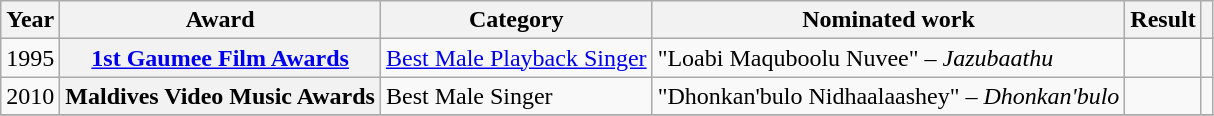<table class="wikitable plainrowheaders sortable">
<tr>
<th scope="col">Year</th>
<th scope="col">Award</th>
<th scope="col">Category</th>
<th scope="col">Nominated work</th>
<th scope="col">Result</th>
<th scope="col" class="unsortable"></th>
</tr>
<tr>
<td>1995</td>
<th scope="row"><a href='#'>1st Gaumee Film Awards</a></th>
<td><a href='#'>Best Male Playback Singer</a></td>
<td>"Loabi Maquboolu Nuvee" – <em>Jazubaathu</em></td>
<td></td>
<td style="text-align:center;"></td>
</tr>
<tr>
<td>2010</td>
<th scope="row">Maldives Video Music Awards</th>
<td>Best Male Singer</td>
<td>"Dhonkan'bulo Nidhaalaashey" – <em>Dhonkan'bulo</em></td>
<td></td>
<td style="text-align:center;"></td>
</tr>
<tr>
</tr>
</table>
